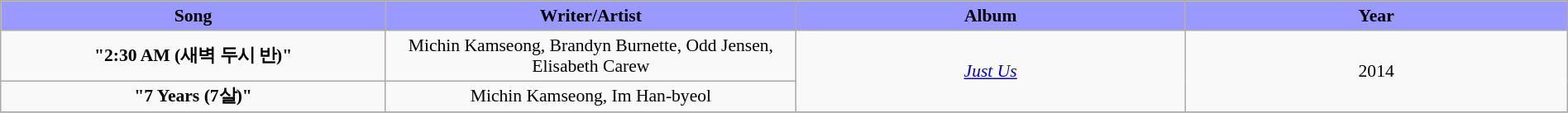<table class="wikitable" style="margin:0.5em auto; clear:both; font-size:.9em; text-align:center; width:100%">
<tr>
<th width="500" style="background: #99F;">Song</th>
<th width="500" style="background: #99F;">Writer/Artist</th>
<th width="500" style="background: #99F;">Album</th>
<th width="500" style="background: #99F;">Year</th>
</tr>
<tr>
<td><strong>"2:30 AM (새벽 두시 반)"</strong></td>
<td>Michin Kamseong, Brandyn Burnette, Odd Jensen, Elisabeth Carew</td>
<td rowspan=2><em><a href='#'>Just Us</a></em></td>
<td rowspan=2>2014</td>
</tr>
<tr>
<td><strong>"7 Years (7살)"</strong></td>
<td>Michin Kamseong, Im Han-byeol</td>
</tr>
<tr>
</tr>
</table>
